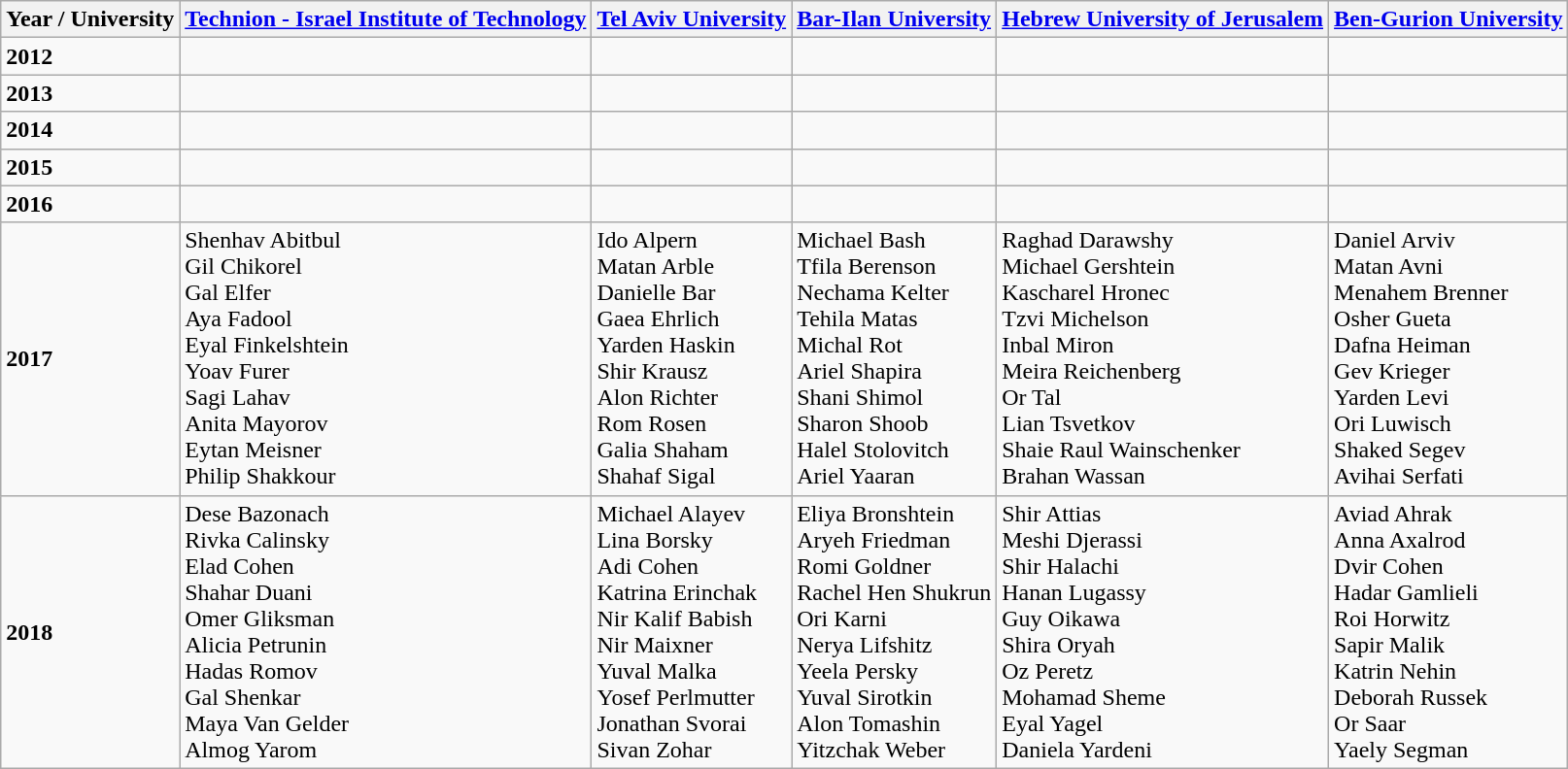<table class="wikitable">
<tr>
<th>Year / University</th>
<th><a href='#'>Technion - Israel Institute of Technology</a></th>
<th><a href='#'>Tel Aviv University</a></th>
<th><a href='#'>Bar-Ilan University</a></th>
<th><a href='#'>Hebrew University of Jerusalem</a></th>
<th><a href='#'>Ben-Gurion University</a></th>
</tr>
<tr>
<td><strong>2012</strong></td>
<td></td>
<td></td>
<td></td>
<td></td>
<td></td>
</tr>
<tr>
<td><strong>2013</strong></td>
<td></td>
<td></td>
<td></td>
<td></td>
<td></td>
</tr>
<tr>
<td><strong>2014</strong></td>
<td></td>
<td></td>
<td></td>
<td></td>
<td></td>
</tr>
<tr>
<td><strong>2015</strong></td>
<td></td>
<td></td>
<td></td>
<td></td>
<td></td>
</tr>
<tr>
<td><strong>2016</strong></td>
<td></td>
<td></td>
<td></td>
<td></td>
<td></td>
</tr>
<tr>
<td><strong>2017</strong></td>
<td>Shenhav Abitbul<br>Gil Chikorel<br>Gal Elfer<br>Aya Fadool<br>Eyal Finkelshtein<br>Yoav Furer<br>Sagi Lahav<br>Anita Mayorov<br>Eytan Meisner<br>Philip Shakkour</td>
<td>Ido Alpern<br>Matan Arble<br>Danielle Bar<br>Gaea Ehrlich<br>Yarden Haskin<br>Shir Krausz<br>Alon Richter<br>Rom Rosen<br>Galia Shaham<br>Shahaf Sigal</td>
<td>Michael Bash<br>Tfila Berenson<br>Nechama Kelter<br>Tehila Matas<br>Michal Rot<br>Ariel Shapira<br>Shani Shimol<br>Sharon Shoob<br>Halel Stolovitch<br>Ariel Yaaran</td>
<td>Raghad Darawshy<br>Michael Gershtein<br>Kascharel Hronec<br>Tzvi Michelson<br>Inbal Miron<br>Meira Reichenberg<br>Or Tal<br>Lian Tsvetkov<br>Shaie Raul Wainschenker<br>Brahan Wassan</td>
<td>Daniel Arviv<br>Matan Avni<br>Menahem Brenner<br>Osher Gueta<br>Dafna Heiman<br>Gev Krieger<br>Yarden Levi<br>Ori Luwisch<br>Shaked Segev<br>Avihai Serfati</td>
</tr>
<tr>
<td><strong>2018</strong></td>
<td>Dese Bazonach<br>Rivka Calinsky<br>Elad Cohen<br>Shahar Duani<br>Omer Gliksman<br>Alicia Petrunin<br>Hadas Romov<br>Gal Shenkar<br>Maya Van Gelder<br>Almog Yarom</td>
<td>Michael Alayev<br>Lina Borsky<br>Adi Cohen<br>Katrina Erinchak<br>Nir Kalif Babish<br>Nir Maixner<br>Yuval Malka<br>Yosef Perlmutter<br>Jonathan Svorai<br>Sivan Zohar</td>
<td>Eliya Bronshtein<br>Aryeh Friedman<br>Romi Goldner<br>Rachel Hen Shukrun<br>Ori Karni<br>Nerya Lifshitz<br>Yeela Persky<br>Yuval Sirotkin<br>Alon Tomashin<br>Yitzchak Weber</td>
<td>Shir Attias<br>Meshi Djerassi<br>Shir Halachi<br>Hanan Lugassy<br>Guy Oikawa<br>Shira Oryah<br>Oz Peretz<br>Mohamad Sheme<br>Eyal Yagel<br>Daniela Yardeni</td>
<td>Aviad Ahrak<br>Anna Axalrod<br>Dvir Cohen<br>Hadar Gamlieli<br>Roi Horwitz<br>Sapir Malik<br>Katrin Nehin<br>Deborah Russek<br>Or Saar<br>Yaely Segman</td>
</tr>
</table>
